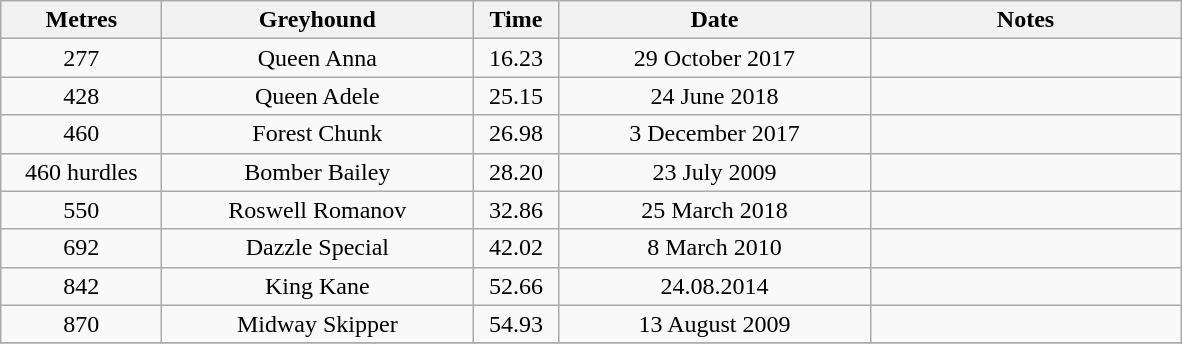<table class="wikitable" style="font-size: 100%">
<tr>
<th width=100>Metres</th>
<th width=200>Greyhound</th>
<th width=50>Time</th>
<th width=200>Date</th>
<th width=200>Notes</th>
</tr>
<tr align=center>
<td>277</td>
<td>Queen Anna</td>
<td>16.23</td>
<td>29 October 2017</td>
<td></td>
</tr>
<tr align=center>
<td>428</td>
<td>Queen Adele</td>
<td>25.15</td>
<td>24 June 2018</td>
<td></td>
</tr>
<tr align=center>
<td>460</td>
<td>Forest Chunk</td>
<td>26.98</td>
<td>3 December 2017</td>
<td></td>
</tr>
<tr align=center>
<td>460 hurdles</td>
<td>Bomber Bailey</td>
<td>28.20</td>
<td>23 July 2009</td>
<td></td>
</tr>
<tr align=center>
<td>550</td>
<td>Roswell Romanov</td>
<td>32.86</td>
<td>25 March 2018</td>
<td></td>
</tr>
<tr align=center>
<td>692</td>
<td>Dazzle Special</td>
<td>42.02</td>
<td>8 March 2010</td>
<td></td>
</tr>
<tr align=center>
<td>842</td>
<td>King Kane</td>
<td>52.66</td>
<td>24.08.2014</td>
</tr>
<tr align=center>
<td>870</td>
<td>Midway Skipper</td>
<td>54.93</td>
<td>13 August 2009</td>
<td></td>
</tr>
<tr align=center>
</tr>
</table>
